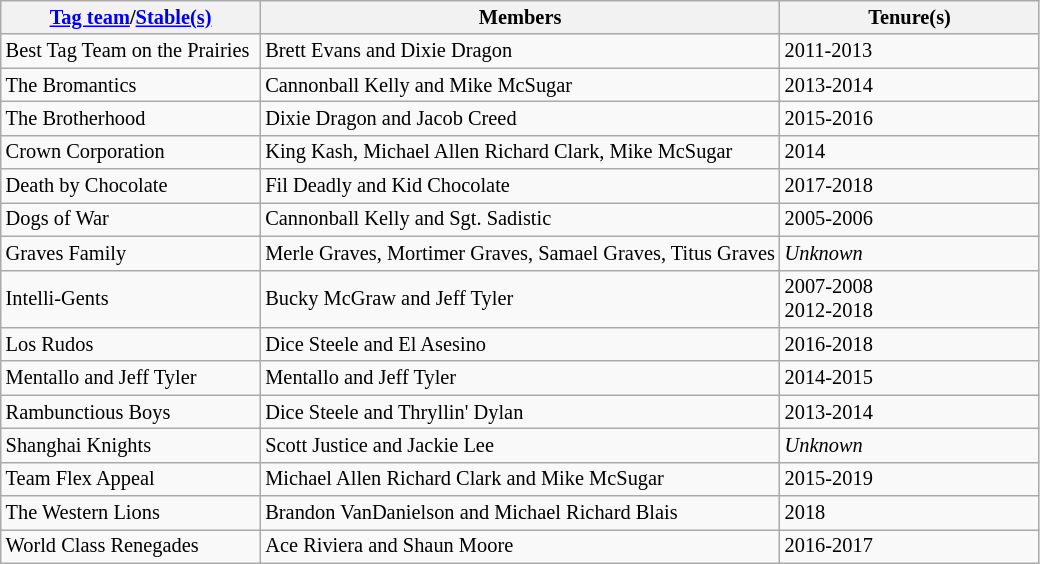<table style="font-size: 85%; text-align: left;" class="wikitable">
<tr>
<th width="25%"><a href='#'>Tag team</a>/<a href='#'>Stable(s)</a></th>
<th width="50%">Members</th>
<th width="25%">Tenure(s)</th>
</tr>
<tr>
<td>Best Tag Team on the Prairies</td>
<td>Brett Evans and Dixie Dragon</td>
<td>2011-2013</td>
</tr>
<tr>
<td>The Bromantics</td>
<td>Cannonball Kelly and Mike McSugar</td>
<td>2013-2014</td>
</tr>
<tr>
<td>The Brotherhood</td>
<td>Dixie Dragon and Jacob Creed</td>
<td>2015-2016</td>
</tr>
<tr>
<td>Crown Corporation</td>
<td>King Kash, Michael Allen Richard Clark, Mike McSugar</td>
<td>2014</td>
</tr>
<tr>
<td>Death by Chocolate</td>
<td>Fil Deadly and Kid Chocolate</td>
<td>2017-2018</td>
</tr>
<tr>
<td>Dogs of War</td>
<td>Cannonball Kelly and Sgt. Sadistic</td>
<td>2005-2006</td>
</tr>
<tr>
<td>Graves Family</td>
<td>Merle Graves, Mortimer Graves, Samael Graves, Titus Graves</td>
<td><em>Unknown</em></td>
</tr>
<tr>
<td>Intelli-Gents</td>
<td>Bucky McGraw and Jeff Tyler</td>
<td>2007-2008<br>2012-2018</td>
</tr>
<tr>
<td>Los Rudos</td>
<td>Dice Steele and El Asesino</td>
<td>2016-2018</td>
</tr>
<tr>
<td>Mentallo and Jeff Tyler</td>
<td>Mentallo and Jeff Tyler</td>
<td>2014-2015</td>
</tr>
<tr>
<td>Rambunctious Boys</td>
<td>Dice Steele and Thryllin' Dylan</td>
<td>2013-2014</td>
</tr>
<tr>
<td>Shanghai Knights</td>
<td>Scott Justice and Jackie Lee</td>
<td><em>Unknown</em></td>
</tr>
<tr>
<td>Team Flex Appeal</td>
<td>Michael Allen Richard Clark and Mike McSugar</td>
<td>2015-2019</td>
</tr>
<tr>
<td>The Western Lions</td>
<td>Brandon VanDanielson and Michael Richard Blais</td>
<td>2018</td>
</tr>
<tr>
<td>World Class Renegades</td>
<td>Ace Riviera and Shaun Moore</td>
<td>2016-2017</td>
</tr>
</table>
